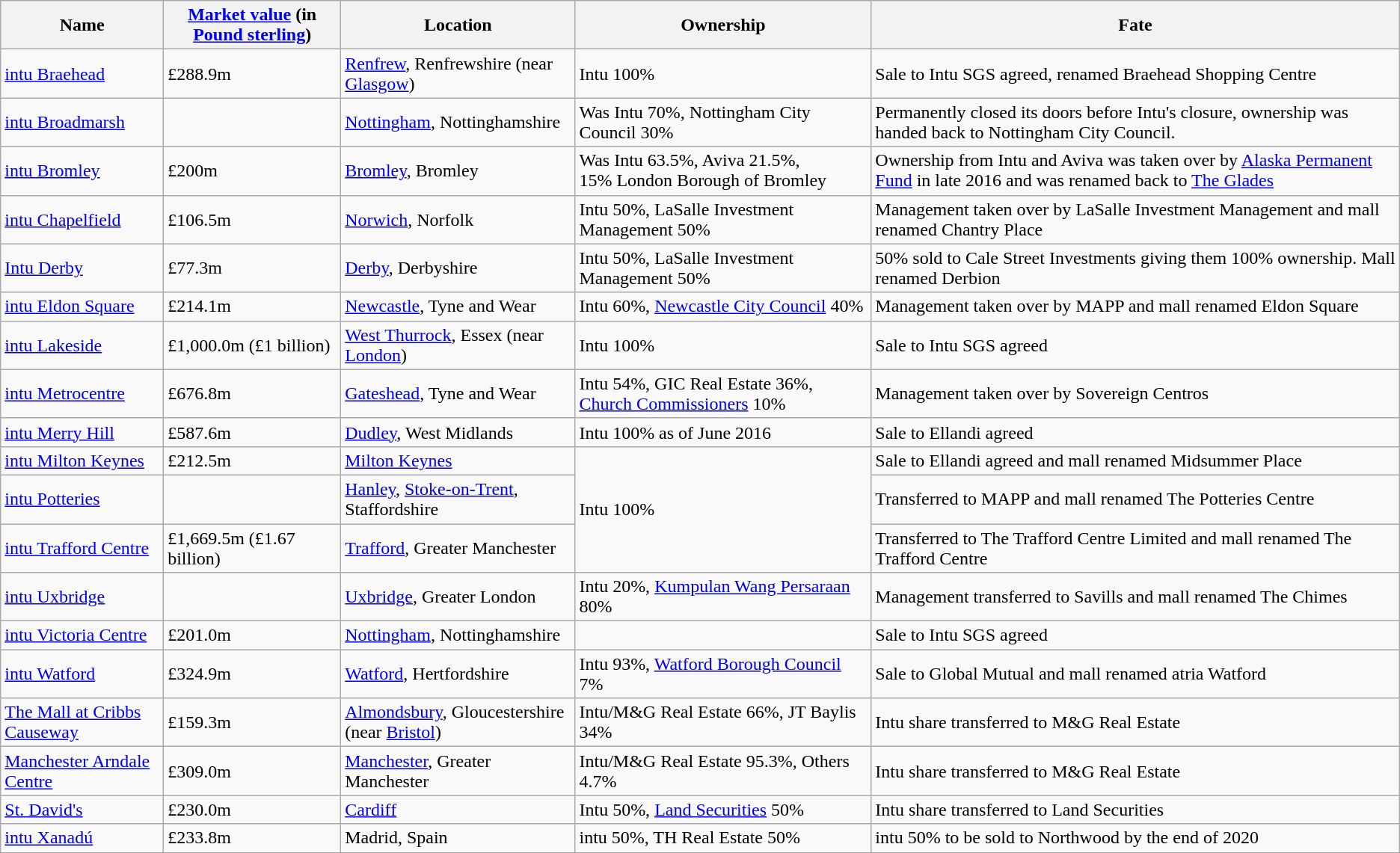<table class="wikitable sortable">
<tr>
<th>Name</th>
<th><a href='#'>Market value</a> (in <a href='#'>Pound sterling</a>)</th>
<th>Location</th>
<th>Ownership</th>
<th>Fate</th>
</tr>
<tr>
<td><a href='#'>intu Braehead</a></td>
<td>£288.9m</td>
<td><a href='#'>Renfrew</a>, Renfrewshire (near <a href='#'>Glasgow</a>)</td>
<td>Intu 100%</td>
<td>Sale to Intu SGS agreed, renamed Braehead Shopping Centre</td>
</tr>
<tr>
<td><a href='#'>intu Broadmarsh</a></td>
<td></td>
<td><a href='#'>Nottingham</a>, Nottinghamshire</td>
<td>Was Intu 70%, Nottingham City Council 30%</td>
<td>Permanently closed its doors before Intu's closure, ownership was handed back to Nottingham City Council.</td>
</tr>
<tr>
<td><a href='#'>intu Bromley</a></td>
<td>£200m</td>
<td><a href='#'>Bromley</a>, Bromley</td>
<td>Was Intu 63.5%, Aviva 21.5%,<br>15% London Borough of Bromley</td>
<td>Ownership from Intu and Aviva was taken over by <a href='#'>Alaska Permanent Fund</a> in late 2016 and was renamed back to <a href='#'>The Glades</a></td>
</tr>
<tr>
<td><a href='#'>intu Chapelfield</a></td>
<td>£106.5m</td>
<td><a href='#'>Norwich</a>, Norfolk</td>
<td>Intu 50%, LaSalle Investment Management 50%</td>
<td>Management taken over by LaSalle Investment Management and mall renamed Chantry Place </td>
</tr>
<tr>
<td><a href='#'>Intu Derby</a></td>
<td>£77.3m</td>
<td><a href='#'>Derby</a>, Derbyshire</td>
<td>Intu 50%, LaSalle Investment Management 50%</td>
<td>50% sold to Cale Street Investments giving them 100% ownership. Mall renamed Derbion</td>
</tr>
<tr>
<td><a href='#'>intu Eldon Square</a></td>
<td>£214.1m</td>
<td><a href='#'>Newcastle</a>, Tyne and Wear</td>
<td>Intu 60%, <a href='#'>Newcastle City Council</a> 40%</td>
<td>Management taken over by MAPP and mall renamed Eldon Square</td>
</tr>
<tr>
<td><a href='#'>intu Lakeside</a></td>
<td>£1,000.0m (£1 billion)</td>
<td><a href='#'>West Thurrock</a>, Essex (near <a href='#'>London</a>)</td>
<td>Intu 100%</td>
<td>Sale to Intu SGS agreed</td>
</tr>
<tr>
<td><a href='#'>intu Metrocentre</a></td>
<td>£676.8m</td>
<td><a href='#'>Gateshead</a>, Tyne and Wear</td>
<td>Intu 54%, GIC Real Estate 36%, <a href='#'>Church Commissioners</a> 10%</td>
<td>Management taken over by Sovereign Centros </td>
</tr>
<tr>
<td><a href='#'>intu Merry Hill</a></td>
<td>£587.6m</td>
<td><a href='#'>Dudley</a>, West Midlands</td>
<td>Intu 100% as of June 2016</td>
<td>Sale to Ellandi agreed</td>
</tr>
<tr>
<td><a href='#'>intu Milton Keynes</a></td>
<td>£212.5m</td>
<td><a href='#'>Milton Keynes</a></td>
<td rowspan=3>Intu 100%</td>
<td>Sale to Ellandi agreed and mall renamed Midsummer Place</td>
</tr>
<tr>
<td><a href='#'>intu Potteries</a></td>
<td></td>
<td><a href='#'>Hanley</a>, <a href='#'>Stoke-on-Trent</a>, Staffordshire</td>
<td>Transferred to MAPP  and mall renamed The Potteries Centre</td>
</tr>
<tr>
<td><a href='#'>intu Trafford Centre</a></td>
<td>£1,669.5m (£1.67 billion)</td>
<td><a href='#'>Trafford</a>, Greater Manchester</td>
<td>Transferred to The Trafford Centre Limited and mall renamed The Trafford Centre</td>
</tr>
<tr>
<td><a href='#'>intu Uxbridge</a></td>
<td></td>
<td><a href='#'>Uxbridge</a>, Greater London</td>
<td>Intu 20%, <a href='#'>Kumpulan Wang Persaraan</a> 80%</td>
<td>Management transferred to Savills and mall renamed The Chimes</td>
</tr>
<tr>
<td><a href='#'>intu Victoria Centre</a></td>
<td>£201.0m</td>
<td><a href='#'>Nottingham</a>, Nottinghamshire</td>
<td></td>
<td>Sale to Intu SGS agreed</td>
</tr>
<tr>
<td><a href='#'>intu Watford</a></td>
<td>£324.9m</td>
<td><a href='#'>Watford</a>, Hertfordshire</td>
<td>Intu 93%, <a href='#'>Watford Borough Council</a> 7%</td>
<td>Sale to Global Mutual  and mall renamed atria Watford</td>
</tr>
<tr>
<td><a href='#'>The Mall at Cribbs Causeway</a></td>
<td>£159.3m</td>
<td><a href='#'>Almondsbury</a>, Gloucestershire (near <a href='#'>Bristol</a>)</td>
<td>Intu/M&G Real Estate 66%, JT Baylis 34%</td>
<td>Intu share transferred to M&G Real Estate</td>
</tr>
<tr>
<td><a href='#'>Manchester Arndale Centre</a></td>
<td>£309.0m</td>
<td><a href='#'>Manchester</a>, Greater Manchester</td>
<td>Intu/M&G Real Estate 95.3%, Others 4.7%</td>
<td>Intu share transferred to M&G Real Estate</td>
</tr>
<tr>
<td><a href='#'>St. David's</a></td>
<td>£230.0m</td>
<td><a href='#'>Cardiff</a></td>
<td>Intu 50%, <a href='#'>Land Securities</a> 50%</td>
<td>Intu share transferred to Land Securities</td>
</tr>
<tr>
<td><a href='#'>intu Xanadú</a></td>
<td>£233.8m</td>
<td>Madrid, Spain</td>
<td>intu 50%, TH Real Estate 50%</td>
<td>intu 50% to be sold to Northwood by the end of 2020 </td>
</tr>
</table>
